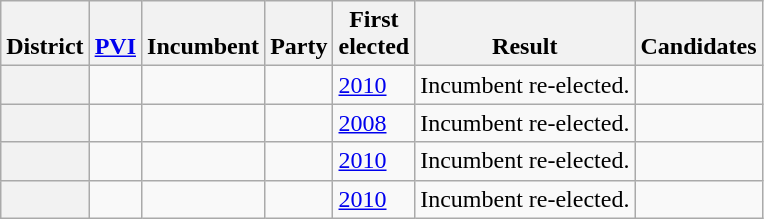<table class="wikitable sortable">
<tr valign=bottom>
<th>District</th>
<th><a href='#'>PVI</a></th>
<th>Incumbent</th>
<th>Party</th>
<th>First<br>elected</th>
<th>Result</th>
<th>Candidates</th>
</tr>
<tr>
<th></th>
<td></td>
<td></td>
<td></td>
<td><a href='#'>2010</a></td>
<td>Incumbent re-elected.</td>
<td nowrap></td>
</tr>
<tr>
<th></th>
<td></td>
<td></td>
<td></td>
<td><a href='#'>2008</a></td>
<td>Incumbent re-elected.</td>
<td nowrap></td>
</tr>
<tr>
<th></th>
<td></td>
<td></td>
<td></td>
<td><a href='#'>2010</a></td>
<td>Incumbent re-elected.</td>
<td nowrap></td>
</tr>
<tr>
<th></th>
<td></td>
<td></td>
<td></td>
<td><a href='#'>2010</a></td>
<td>Incumbent re-elected.</td>
<td nowrap></td>
</tr>
</table>
